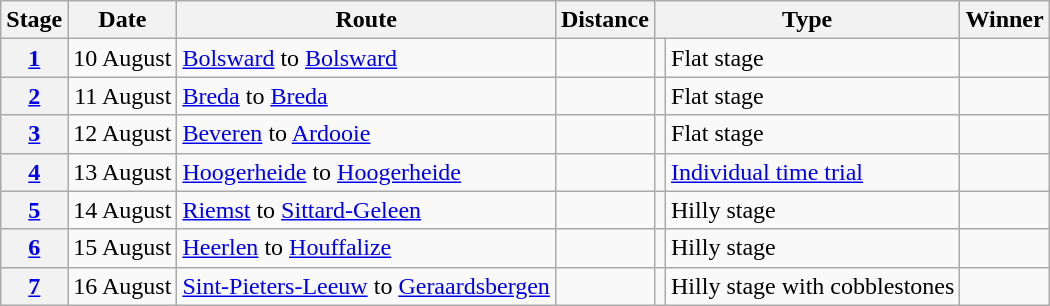<table class="wikitable">
<tr>
<th scope="col">Stage</th>
<th scope="col">Date</th>
<th scope="col">Route</th>
<th scope="col">Distance</th>
<th scope="col" colspan="2">Type</th>
<th scope="col">Winner</th>
</tr>
<tr>
<th scope="row"><a href='#'>1</a></th>
<td align=right>10 August</td>
<td><a href='#'>Bolsward</a>  to <a href='#'>Bolsward</a> </td>
<td style="text-align:center;"></td>
<td style="text-align:center;"></td>
<td>Flat stage</td>
<td></td>
</tr>
<tr>
<th scope="row"><a href='#'>2</a></th>
<td align=right>11 August</td>
<td><a href='#'>Breda</a>  to <a href='#'>Breda</a> </td>
<td style="text-align:center;"></td>
<td style="text-align:center;"></td>
<td>Flat stage</td>
<td></td>
</tr>
<tr>
<th scope="row"><a href='#'>3</a></th>
<td align=right>12 August</td>
<td><a href='#'>Beveren</a>  to <a href='#'>Ardooie</a> </td>
<td style="text-align:center;"></td>
<td style="text-align:center;"></td>
<td>Flat stage</td>
<td></td>
</tr>
<tr>
<th scope="row"><a href='#'>4</a></th>
<td align=right>13 August</td>
<td><a href='#'>Hoogerheide</a>  to <a href='#'>Hoogerheide</a> </td>
<td style="text-align:center;"></td>
<td style="text-align:center;"></td>
<td><a href='#'>Individual time trial</a></td>
<td></td>
</tr>
<tr>
<th scope="row"><a href='#'>5</a></th>
<td align=right>14 August</td>
<td><a href='#'>Riemst</a>  to <a href='#'>Sittard-Geleen</a> </td>
<td style="text-align:center;"></td>
<td style="text-align:center;"></td>
<td>Hilly stage</td>
<td></td>
</tr>
<tr>
<th scope="row"><a href='#'>6</a></th>
<td align=right>15 August</td>
<td><a href='#'>Heerlen</a>  to <a href='#'>Houffalize</a> </td>
<td style="text-align:center;"></td>
<td style="text-align:center;"></td>
<td>Hilly stage</td>
<td></td>
</tr>
<tr>
<th scope="row"><a href='#'>7</a></th>
<td align=right>16 August</td>
<td><a href='#'>Sint-Pieters-Leeuw</a>  to <a href='#'>Geraardsbergen</a> </td>
<td style="text-align:center;"></td>
<td style="text-align:center;"></td>
<td>Hilly stage with cobblestones</td>
<td></td>
</tr>
</table>
